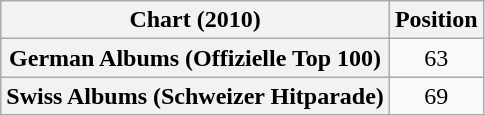<table class="wikitable sortable plainrowheaders" style="text-align:center">
<tr>
<th scope="col">Chart (2010)</th>
<th scope="col">Position</th>
</tr>
<tr>
<th scope="row">German Albums (Offizielle Top 100)</th>
<td>63</td>
</tr>
<tr>
<th scope="row">Swiss Albums (Schweizer Hitparade)</th>
<td>69</td>
</tr>
</table>
